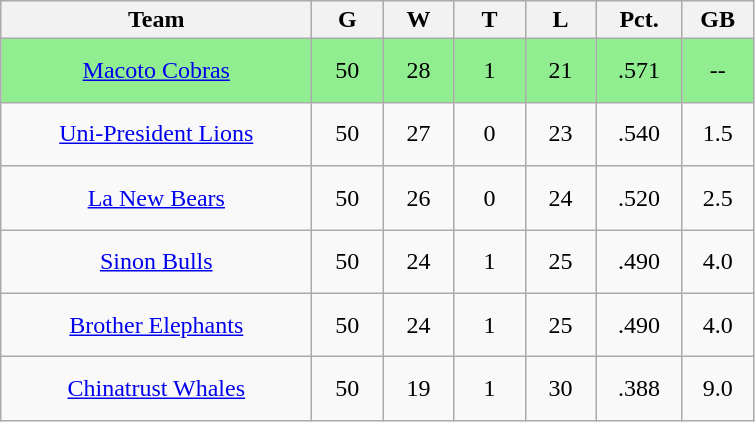<table class="wikitable" style="text-align:center">
<tr>
<th width=200>Team</th>
<th width=40>G</th>
<th width=40>W</th>
<th width=40>T</th>
<th width=40>L</th>
<th width=50>Pct.</th>
<th width=40>GB</th>
</tr>
<tr style="background:lightgreen;">
<td height=35><a href='#'>Macoto Cobras</a></td>
<td>50</td>
<td>28</td>
<td>1</td>
<td>21</td>
<td>.571</td>
<td>--</td>
</tr>
<tr>
<td height=35><a href='#'>Uni-President Lions</a></td>
<td>50</td>
<td>27</td>
<td>0</td>
<td>23</td>
<td>.540</td>
<td>1.5</td>
</tr>
<tr>
<td height=35><a href='#'>La New Bears</a></td>
<td>50</td>
<td>26</td>
<td>0</td>
<td>24</td>
<td>.520</td>
<td>2.5</td>
</tr>
<tr>
<td height=35><a href='#'>Sinon Bulls</a></td>
<td>50</td>
<td>24</td>
<td>1</td>
<td>25</td>
<td>.490</td>
<td>4.0</td>
</tr>
<tr>
<td height=35><a href='#'>Brother Elephants</a></td>
<td>50</td>
<td>24</td>
<td>1</td>
<td>25</td>
<td>.490</td>
<td>4.0</td>
</tr>
<tr>
<td height=35><a href='#'>Chinatrust Whales</a></td>
<td>50</td>
<td>19</td>
<td>1</td>
<td>30</td>
<td>.388</td>
<td>9.0</td>
</tr>
</table>
